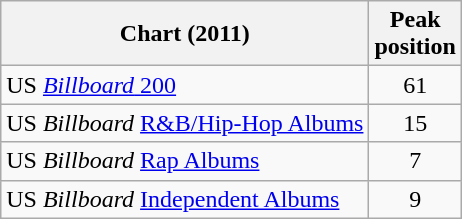<table class="wikitable sortable">
<tr>
<th>Chart (2011)</th>
<th>Peak<br>position</th>
</tr>
<tr>
<td>US <a href='#'><em>Billboard</em> 200</a></td>
<td style="text-align:center;">61</td>
</tr>
<tr>
<td>US <em>Billboard</em> <a href='#'>R&B/Hip-Hop Albums</a></td>
<td style="text-align:center;">15</td>
</tr>
<tr>
<td>US <em>Billboard</em> <a href='#'>Rap Albums</a></td>
<td style="text-align:center;">7</td>
</tr>
<tr>
<td>US <em>Billboard</em> <a href='#'>Independent Albums</a></td>
<td style="text-align:center;">9</td>
</tr>
</table>
